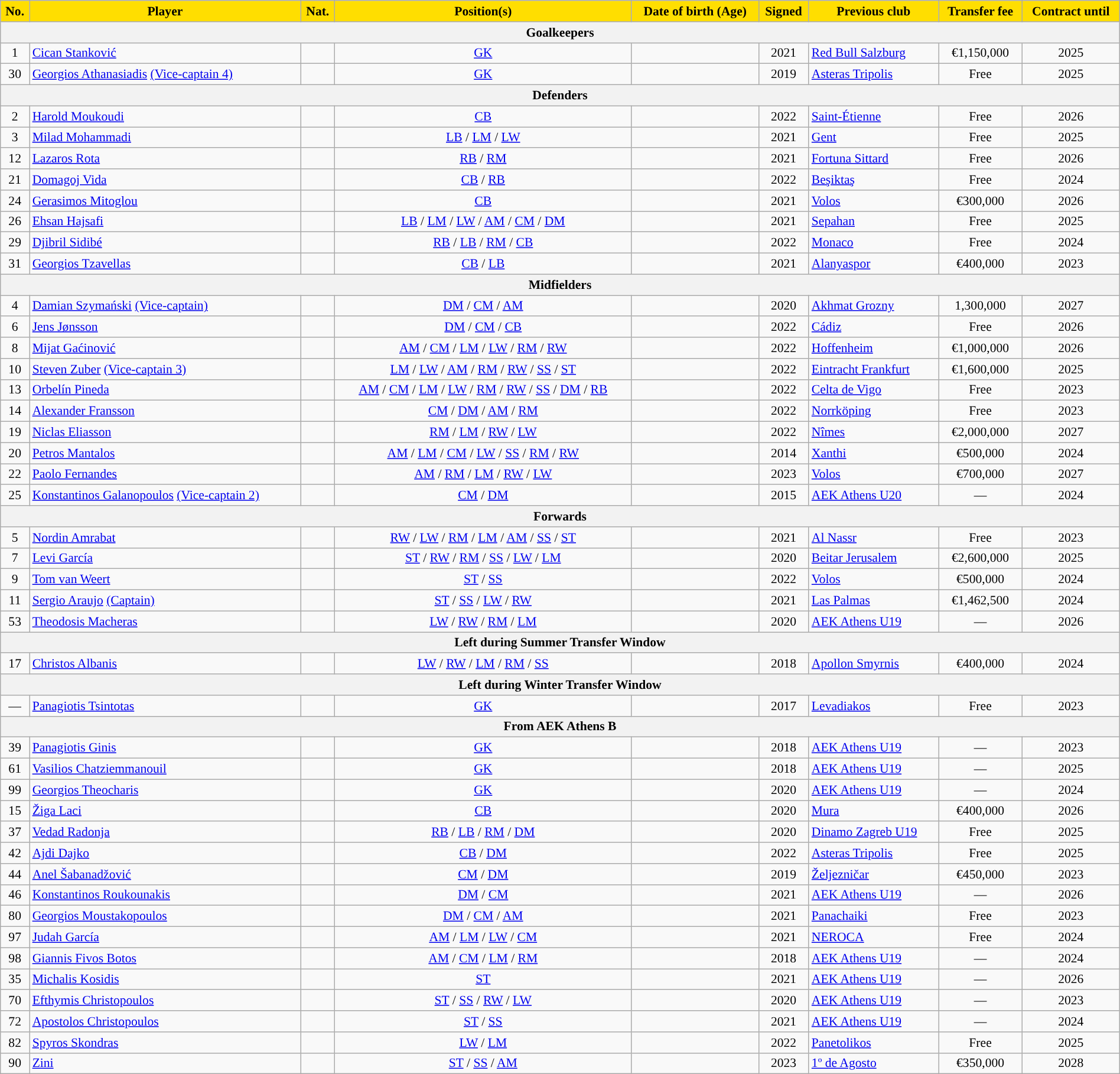<table class="wikitable" style="text-align:center; font-size:90%; width:100%">
<tr>
<th style="background:#FFDE00">No.</th>
<th style="background:#FFDE00">Player</th>
<th style="background:#FFDE00">Nat.</th>
<th style="background:#FFDE00">Position(s)</th>
<th style="background:#FFDE00">Date of birth (Age)</th>
<th style="background:#FFDE00">Signed</th>
<th style="background:#FFDE00">Previous club</th>
<th style="background:#FFDE00">Transfer fee</th>
<th style="background:#FFDE00">Contract until</th>
</tr>
<tr>
<th colspan="9">Goalkeepers</th>
</tr>
<tr>
<td>1</td>
<td align=left><a href='#'>Cican Stanković</a></td>
<td></td>
<td><a href='#'>GK</a></td>
<td></td>
<td>2021</td>
<td align=left> <a href='#'>Red Bull Salzburg</a></td>
<td>€1,150,000</td>
<td>2025</td>
</tr>
<tr>
<td>30</td>
<td align=left><a href='#'>Georgios Athanasiadis</a> <a href='#'>(Vice-captain 4)</a></td>
<td></td>
<td><a href='#'>GK</a></td>
<td></td>
<td>2019</td>
<td align=left> <a href='#'>Asteras Tripolis</a></td>
<td>Free</td>
<td>2025</td>
</tr>
<tr>
<th colspan="9">Defenders</th>
</tr>
<tr>
<td>2</td>
<td align=left><a href='#'>Harold Moukoudi</a></td>
<td></td>
<td><a href='#'>CB</a></td>
<td></td>
<td>2022</td>
<td align=left> <a href='#'>Saint-Étienne</a></td>
<td>Free</td>
<td>2026</td>
</tr>
<tr>
<td>3</td>
<td align=left><a href='#'>Milad Mohammadi</a></td>
<td></td>
<td><a href='#'>LB</a> / <a href='#'>LM</a> / <a href='#'>LW</a></td>
<td></td>
<td>2021</td>
<td align=left> <a href='#'>Gent</a></td>
<td>Free</td>
<td>2025</td>
</tr>
<tr>
<td>12</td>
<td align=left><a href='#'>Lazaros Rota</a></td>
<td></td>
<td><a href='#'>RB</a> / <a href='#'>RM</a></td>
<td></td>
<td>2021</td>
<td align=left> <a href='#'>Fortuna Sittard</a></td>
<td>Free</td>
<td>2026</td>
</tr>
<tr>
<td>21</td>
<td align=left><a href='#'>Domagoj Vida</a></td>
<td></td>
<td><a href='#'>CB</a> / <a href='#'>RB</a></td>
<td></td>
<td>2022</td>
<td align=left> <a href='#'>Beşiktaş</a></td>
<td>Free</td>
<td>2024</td>
</tr>
<tr>
<td>24</td>
<td align=left><a href='#'>Gerasimos Mitoglou</a></td>
<td></td>
<td><a href='#'>CB</a></td>
<td></td>
<td>2021</td>
<td align=left> <a href='#'>Volos</a></td>
<td>€300,000</td>
<td>2026</td>
</tr>
<tr>
<td>26</td>
<td align=left><a href='#'>Ehsan Hajsafi</a></td>
<td></td>
<td><a href='#'>LB</a> / <a href='#'>LM</a> / <a href='#'>LW</a> / <a href='#'>AM</a> / <a href='#'>CM</a> / <a href='#'>DM</a></td>
<td></td>
<td>2021</td>
<td align=left> <a href='#'>Sepahan</a></td>
<td>Free</td>
<td>2025</td>
</tr>
<tr>
<td>29</td>
<td align=left><a href='#'>Djibril Sidibé</a></td>
<td></td>
<td><a href='#'>RB</a> / <a href='#'>LB</a> / <a href='#'>RM</a> / <a href='#'>CB</a></td>
<td></td>
<td>2022</td>
<td align=left> <a href='#'>Monaco</a></td>
<td>Free</td>
<td>2024</td>
</tr>
<tr>
<td>31</td>
<td align=left><a href='#'>Georgios Tzavellas</a></td>
<td></td>
<td><a href='#'>CB</a> / <a href='#'>LB</a></td>
<td></td>
<td>2021</td>
<td align=left> <a href='#'>Alanyaspor</a></td>
<td>€400,000</td>
<td>2023</td>
</tr>
<tr>
<th colspan="9">Midfielders</th>
</tr>
<tr>
<td>4</td>
<td align=left><a href='#'>Damian Szymański</a> <a href='#'>(Vice-captain)</a></td>
<td></td>
<td><a href='#'>DM</a> / <a href='#'>CM</a> / <a href='#'>AM</a></td>
<td></td>
<td>2020</td>
<td align=left> <a href='#'>Akhmat Grozny</a></td>
<td>1,300,000</td>
<td>2027</td>
</tr>
<tr>
<td>6</td>
<td align=left><a href='#'>Jens Jønsson</a></td>
<td></td>
<td><a href='#'>DM</a> / <a href='#'>CM</a> / <a href='#'>CB</a></td>
<td></td>
<td>2022</td>
<td align=left> <a href='#'>Cádiz</a></td>
<td>Free</td>
<td>2026</td>
</tr>
<tr>
<td>8</td>
<td align=left><a href='#'>Mijat Gaćinović</a></td>
<td></td>
<td><a href='#'>AM</a> / <a href='#'>CM</a> / <a href='#'>LM</a> / <a href='#'>LW</a> / <a href='#'>RM</a> / <a href='#'>RW</a></td>
<td></td>
<td>2022</td>
<td align=left> <a href='#'>Hoffenheim</a></td>
<td>€1,000,000</td>
<td>2026</td>
</tr>
<tr>
<td>10</td>
<td align=left><a href='#'>Steven Zuber</a> <a href='#'>(Vice-captain 3)</a></td>
<td></td>
<td><a href='#'>LM</a> / <a href='#'>LW</a> / <a href='#'>AM</a> / <a href='#'>RM</a> / <a href='#'>RW</a> / <a href='#'>SS</a> / <a href='#'>ST</a></td>
<td></td>
<td>2022</td>
<td align=left> <a href='#'>Eintracht Frankfurt</a></td>
<td>€1,600,000</td>
<td>2025</td>
</tr>
<tr>
<td>13</td>
<td align=left><a href='#'>Orbelín Pineda</a></td>
<td></td>
<td><a href='#'>AM</a> / <a href='#'>CM</a> / <a href='#'>LM</a> / <a href='#'>LW</a> / <a href='#'>RM</a> / <a href='#'>RW</a> / <a href='#'>SS</a> / <a href='#'>DM</a> / <a href='#'>RB</a></td>
<td></td>
<td>2022</td>
<td align=left> <a href='#'>Celta de Vigo</a></td>
<td>Free</td>
<td>2023</td>
</tr>
<tr>
<td>14</td>
<td align=left><a href='#'>Alexander Fransson</a></td>
<td></td>
<td><a href='#'>CM</a> / <a href='#'>DM</a> / <a href='#'>AM</a> / <a href='#'>RM</a></td>
<td></td>
<td>2022</td>
<td align=left> <a href='#'>Norrköping</a></td>
<td>Free</td>
<td>2023</td>
</tr>
<tr>
<td>19</td>
<td align=left><a href='#'>Niclas Eliasson</a></td>
<td></td>
<td><a href='#'>RM</a> / <a href='#'>LM</a> / <a href='#'>RW</a> / <a href='#'>LW</a></td>
<td></td>
<td>2022</td>
<td align=left> <a href='#'>Nîmes</a></td>
<td>€2,000,000</td>
<td>2027</td>
</tr>
<tr>
<td>20</td>
<td align=left><a href='#'>Petros Mantalos</a></td>
<td></td>
<td><a href='#'>AM</a> / <a href='#'>LM</a> / <a href='#'>CM</a> / <a href='#'>LW</a> / <a href='#'>SS</a> / <a href='#'>RM</a> / <a href='#'>RW</a></td>
<td></td>
<td>2014</td>
<td align=left> <a href='#'>Xanthi</a></td>
<td>€500,000</td>
<td>2024</td>
</tr>
<tr>
<td>22</td>
<td align=left><a href='#'>Paolo Fernandes</a></td>
<td></td>
<td><a href='#'>AM</a> / <a href='#'>RM</a> / <a href='#'>LM</a> / <a href='#'>RW</a> / <a href='#'>LW</a></td>
<td></td>
<td>2023</td>
<td align=left> <a href='#'>Volos</a></td>
<td>€700,000</td>
<td>2027</td>
</tr>
<tr>
<td>25</td>
<td align=left><a href='#'>Konstantinos Galanopoulos</a> <a href='#'>(Vice-captain 2)</a></td>
<td></td>
<td><a href='#'>CM</a> / <a href='#'>DM</a></td>
<td></td>
<td>2015</td>
<td align=left> <a href='#'>AEK Athens U20</a></td>
<td>—</td>
<td>2024</td>
</tr>
<tr>
<th colspan="9">Forwards</th>
</tr>
<tr>
<td>5</td>
<td align=left><a href='#'>Nordin Amrabat</a></td>
<td></td>
<td><a href='#'>RW</a> / <a href='#'>LW</a> / <a href='#'>RM</a> / <a href='#'>LM</a> / <a href='#'>AM</a> / <a href='#'>SS</a> / <a href='#'>ST</a></td>
<td></td>
<td>2021</td>
<td align=left> <a href='#'>Al Nassr</a></td>
<td>Free</td>
<td>2023</td>
</tr>
<tr>
<td>7</td>
<td align=left><a href='#'>Levi García</a></td>
<td></td>
<td><a href='#'>ST</a> / <a href='#'>RW</a> / <a href='#'>RM</a> / <a href='#'>SS</a> / <a href='#'>LW</a> / <a href='#'>LM</a></td>
<td></td>
<td>2020</td>
<td align=left> <a href='#'>Beitar Jerusalem</a></td>
<td>€2,600,000</td>
<td>2025</td>
</tr>
<tr>
<td>9</td>
<td align=left><a href='#'>Tom van Weert</a></td>
<td></td>
<td><a href='#'>ST</a> / <a href='#'>SS</a></td>
<td></td>
<td>2022</td>
<td align=left> <a href='#'>Volos</a></td>
<td>€500,000</td>
<td>2024</td>
</tr>
<tr>
<td>11</td>
<td align=left><a href='#'>Sergio Araujo</a> <a href='#'>(Captain)</a></td>
<td></td>
<td><a href='#'>ST</a> / <a href='#'>SS</a> / <a href='#'>LW</a> / <a href='#'>RW</a></td>
<td></td>
<td>2021</td>
<td align=left> <a href='#'>Las Palmas</a></td>
<td>€1,462,500</td>
<td>2024</td>
</tr>
<tr>
<td>53</td>
<td align=left><a href='#'>Theodosis Macheras</a></td>
<td></td>
<td><a href='#'>LW</a> / <a href='#'>RW</a> / <a href='#'>RM</a> / <a href='#'>LM</a></td>
<td></td>
<td>2020</td>
<td align=left> <a href='#'>AEK Athens U19</a></td>
<td>—</td>
<td>2026</td>
</tr>
<tr>
<th colspan="9">Left during Summer Transfer Window</th>
</tr>
<tr>
<td>17</td>
<td align=left><a href='#'>Christos Albanis</a></td>
<td></td>
<td><a href='#'>LW</a> / <a href='#'>RW</a> / <a href='#'>LM</a> / <a href='#'>RM</a> / <a href='#'>SS</a></td>
<td></td>
<td>2018</td>
<td align=left> <a href='#'>Apollon Smyrnis</a></td>
<td>€400,000</td>
<td>2024</td>
</tr>
<tr>
<th colspan="9">Left during Winter Transfer Window</th>
</tr>
<tr>
<td>—</td>
<td align=left><a href='#'>Panagiotis Tsintotas</a></td>
<td></td>
<td><a href='#'>GK</a></td>
<td></td>
<td>2017</td>
<td align=left> <a href='#'>Levadiakos</a></td>
<td>Free</td>
<td>2023</td>
</tr>
<tr>
<th colspan="9">From AEK Athens B</th>
</tr>
<tr>
<td>39</td>
<td align=left><a href='#'>Panagiotis Ginis</a></td>
<td></td>
<td><a href='#'>GK</a></td>
<td></td>
<td>2018</td>
<td align=left> <a href='#'>AEK Athens U19</a></td>
<td>—</td>
<td>2023</td>
</tr>
<tr>
<td>61</td>
<td align=left><a href='#'>Vasilios Chatziemmanouil</a></td>
<td></td>
<td><a href='#'>GK</a></td>
<td></td>
<td>2018</td>
<td align=left> <a href='#'>AEK Athens U19</a></td>
<td>—</td>
<td>2025</td>
</tr>
<tr>
<td>99</td>
<td align=left><a href='#'>Georgios Theocharis</a></td>
<td></td>
<td><a href='#'>GK</a></td>
<td></td>
<td>2020</td>
<td align=left> <a href='#'>AEK Athens U19</a></td>
<td>—</td>
<td>2024</td>
</tr>
<tr>
<td>15</td>
<td align=left><a href='#'>Žiga Laci</a></td>
<td></td>
<td><a href='#'>CB</a></td>
<td></td>
<td>2020</td>
<td align=left> <a href='#'>Mura</a></td>
<td>€400,000</td>
<td>2026</td>
</tr>
<tr>
<td>37</td>
<td align=left><a href='#'>Vedad Radonja</a></td>
<td></td>
<td><a href='#'>RB</a> / <a href='#'>LB</a> / <a href='#'>RM</a> / <a href='#'>DM</a></td>
<td></td>
<td>2020</td>
<td align=left> <a href='#'>Dinamo Zagreb U19</a></td>
<td>Free</td>
<td>2025</td>
</tr>
<tr>
<td>42</td>
<td align=left><a href='#'>Ajdi Dajko</a></td>
<td></td>
<td><a href='#'>CB</a> / <a href='#'>DM</a></td>
<td></td>
<td>2022</td>
<td align=left> <a href='#'>Asteras Tripolis</a></td>
<td>Free</td>
<td>2025</td>
</tr>
<tr>
<td>44</td>
<td align=left><a href='#'>Anel Šabanadžović</a></td>
<td></td>
<td><a href='#'>CM</a> / <a href='#'>DM</a></td>
<td></td>
<td>2019</td>
<td align=left> <a href='#'>Željezničar</a></td>
<td>€450,000</td>
<td>2023</td>
</tr>
<tr>
<td>46</td>
<td align=left><a href='#'>Konstantinos Roukounakis</a></td>
<td></td>
<td><a href='#'>DM</a> / <a href='#'>CM</a></td>
<td></td>
<td>2021</td>
<td align=left> <a href='#'>AEK Athens U19</a></td>
<td>—</td>
<td>2026</td>
</tr>
<tr>
<td>80</td>
<td align=left><a href='#'>Georgios Moustakopoulos</a></td>
<td></td>
<td><a href='#'>DM</a> / <a href='#'>CM</a> / <a href='#'>AM</a></td>
<td></td>
<td>2021</td>
<td align=left> <a href='#'>Panachaiki</a></td>
<td>Free</td>
<td>2023</td>
</tr>
<tr>
<td>97</td>
<td align=left><a href='#'>Judah García</a></td>
<td></td>
<td><a href='#'>AM</a> / <a href='#'>LM</a> / <a href='#'>LW</a> / <a href='#'>CM</a></td>
<td></td>
<td>2021</td>
<td align=left> <a href='#'>NEROCA</a></td>
<td>Free</td>
<td>2024</td>
</tr>
<tr>
<td>98</td>
<td align=left><a href='#'>Giannis Fivos Botos</a></td>
<td></td>
<td><a href='#'>AM</a> / <a href='#'>CM</a> / <a href='#'>LM</a> / <a href='#'>RM</a></td>
<td></td>
<td>2018</td>
<td align=left> <a href='#'>AEK Athens U19</a></td>
<td>—</td>
<td>2024</td>
</tr>
<tr>
<td>35</td>
<td align=left><a href='#'>Michalis Kosidis</a></td>
<td></td>
<td><a href='#'>ST</a></td>
<td></td>
<td>2021</td>
<td align=left> <a href='#'>AEK Athens U19</a></td>
<td>—</td>
<td>2026</td>
</tr>
<tr>
<td>70</td>
<td align=left><a href='#'>Efthymis Christopoulos</a></td>
<td></td>
<td><a href='#'>ST</a> / <a href='#'>SS</a> / <a href='#'>RW</a> / <a href='#'>LW</a></td>
<td></td>
<td>2020</td>
<td align=left> <a href='#'>AEK Athens U19</a></td>
<td>—</td>
<td>2023</td>
</tr>
<tr>
<td>72</td>
<td align=left><a href='#'>Apostolos Christopoulos</a></td>
<td></td>
<td><a href='#'>ST</a> / <a href='#'>SS</a></td>
<td></td>
<td>2021</td>
<td align=left> <a href='#'>AEK Athens U19</a></td>
<td>—</td>
<td>2024</td>
</tr>
<tr>
<td>82</td>
<td align=left><a href='#'>Spyros Skondras</a></td>
<td></td>
<td><a href='#'>LW</a> / <a href='#'>LM</a></td>
<td></td>
<td>2022</td>
<td align=left> <a href='#'>Panetolikos</a></td>
<td>Free</td>
<td>2025</td>
</tr>
<tr>
<td>90</td>
<td align=left><a href='#'>Zini</a></td>
<td></td>
<td><a href='#'>ST</a> / <a href='#'>SS</a> / <a href='#'>AM</a></td>
<td></td>
<td>2023</td>
<td align=left> <a href='#'>1º de Agosto</a></td>
<td>€350,000</td>
<td>2028</td>
</tr>
</table>
